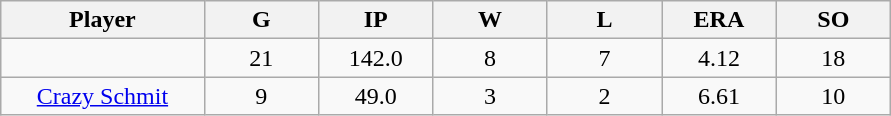<table class="wikitable sortable">
<tr>
<th bgcolor="#DDDDFF" width="16%">Player</th>
<th bgcolor="#DDDDFF" width="9%">G</th>
<th bgcolor="#DDDDFF" width="9%">IP</th>
<th bgcolor="#DDDDFF" width="9%">W</th>
<th bgcolor="#DDDDFF" width="9%">L</th>
<th bgcolor="#DDDDFF" width="9%">ERA</th>
<th bgcolor="#DDDDFF" width="9%">SO</th>
</tr>
<tr align="center">
<td></td>
<td>21</td>
<td>142.0</td>
<td>8</td>
<td>7</td>
<td>4.12</td>
<td>18</td>
</tr>
<tr align="center">
<td><a href='#'>Crazy Schmit</a></td>
<td>9</td>
<td>49.0</td>
<td>3</td>
<td>2</td>
<td>6.61</td>
<td>10</td>
</tr>
</table>
